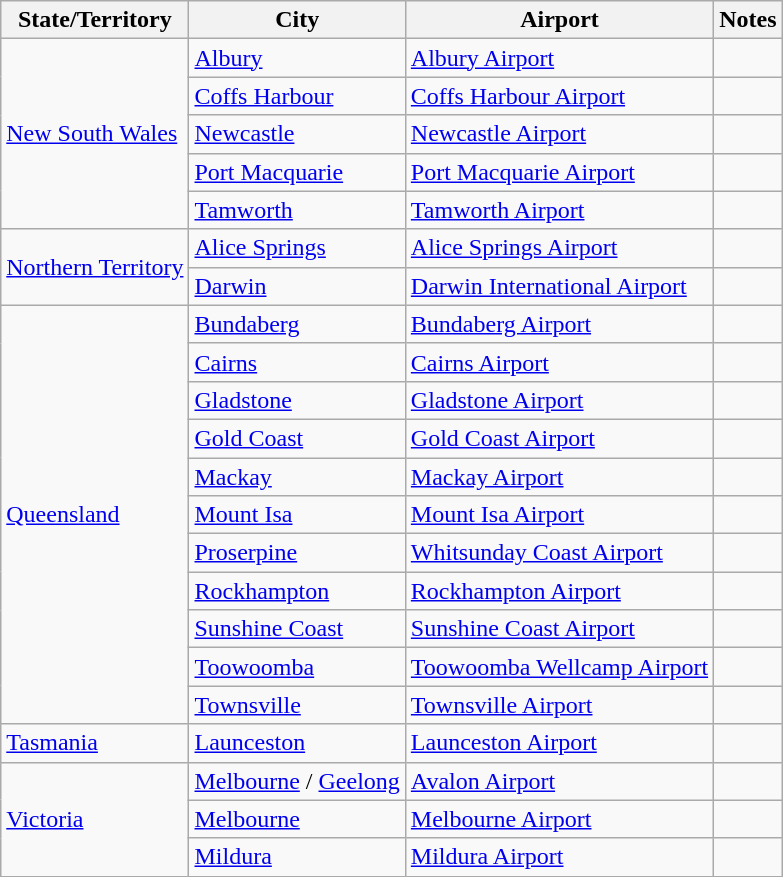<table class="wikitable">
<tr>
<th>State/Territory</th>
<th>City</th>
<th>Airport</th>
<th>Notes</th>
</tr>
<tr>
<td rowspan="5"><a href='#'>New South Wales</a></td>
<td><a href='#'>Albury</a></td>
<td><a href='#'>Albury Airport</a></td>
<td></td>
</tr>
<tr>
<td><a href='#'>Coffs Harbour</a></td>
<td><a href='#'>Coffs Harbour Airport</a></td>
<td></td>
</tr>
<tr>
<td><a href='#'>Newcastle</a></td>
<td><a href='#'>Newcastle Airport</a></td>
<td></td>
</tr>
<tr>
<td><a href='#'>Port Macquarie</a></td>
<td><a href='#'>Port Macquarie Airport</a></td>
<td></td>
</tr>
<tr>
<td><a href='#'>Tamworth</a></td>
<td><a href='#'>Tamworth Airport</a></td>
<td></td>
</tr>
<tr>
<td rowspan="2"><a href='#'>Northern Territory</a></td>
<td><a href='#'>Alice Springs</a></td>
<td><a href='#'>Alice Springs Airport</a></td>
<td></td>
</tr>
<tr>
<td><a href='#'>Darwin</a></td>
<td><a href='#'>Darwin International Airport</a></td>
<td></td>
</tr>
<tr>
<td rowspan="11"><a href='#'>Queensland</a></td>
<td><a href='#'>Bundaberg</a></td>
<td><a href='#'>Bundaberg Airport</a></td>
<td></td>
</tr>
<tr>
<td><a href='#'>Cairns</a></td>
<td><a href='#'>Cairns Airport</a></td>
<td></td>
</tr>
<tr>
<td><a href='#'>Gladstone</a></td>
<td><a href='#'>Gladstone Airport</a></td>
<td></td>
</tr>
<tr>
<td><a href='#'>Gold Coast</a></td>
<td><a href='#'>Gold Coast Airport</a></td>
<td></td>
</tr>
<tr>
<td><a href='#'>Mackay</a></td>
<td><a href='#'>Mackay Airport</a></td>
<td></td>
</tr>
<tr>
<td><a href='#'>Mount Isa</a></td>
<td><a href='#'>Mount Isa Airport</a></td>
<td></td>
</tr>
<tr>
<td><a href='#'>Proserpine</a></td>
<td><a href='#'>Whitsunday Coast Airport</a></td>
<td></td>
</tr>
<tr>
<td><a href='#'>Rockhampton</a></td>
<td><a href='#'>Rockhampton Airport</a></td>
<td></td>
</tr>
<tr>
<td><a href='#'>Sunshine Coast</a></td>
<td><a href='#'>Sunshine Coast Airport</a></td>
<td></td>
</tr>
<tr>
<td><a href='#'>Toowoomba</a></td>
<td><a href='#'>Toowoomba Wellcamp Airport</a></td>
<td></td>
</tr>
<tr>
<td><a href='#'>Townsville</a></td>
<td><a href='#'>Townsville Airport</a></td>
<td></td>
</tr>
<tr>
<td rowspan="1"><a href='#'>Tasmania</a></td>
<td><a href='#'>Launceston</a></td>
<td><a href='#'>Launceston Airport</a></td>
<td></td>
</tr>
<tr>
<td rowspan="3"><a href='#'>Victoria</a></td>
<td><a href='#'>Melbourne</a> / <a href='#'>Geelong</a></td>
<td><a href='#'>Avalon Airport</a></td>
<td></td>
</tr>
<tr>
<td><a href='#'>Melbourne</a></td>
<td><a href='#'>Melbourne Airport</a></td>
<td></td>
</tr>
<tr>
<td><a href='#'>Mildura</a></td>
<td><a href='#'>Mildura Airport</a></td>
<td></td>
</tr>
</table>
